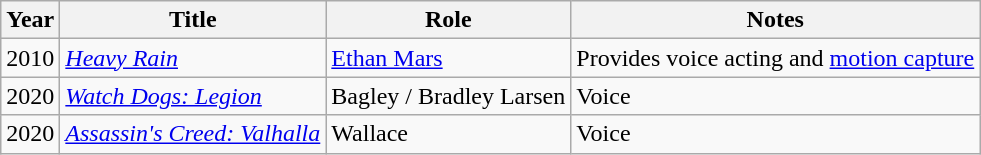<table class="wikitable sortable">
<tr>
<th>Year</th>
<th>Title</th>
<th>Role</th>
<th class="unsortable">Notes</th>
</tr>
<tr>
<td>2010</td>
<td><em><a href='#'>Heavy Rain</a></em></td>
<td><a href='#'>Ethan Mars</a></td>
<td>Provides voice acting and <a href='#'>motion capture</a></td>
</tr>
<tr>
<td>2020</td>
<td><em><a href='#'>Watch Dogs: Legion</a></em></td>
<td>Bagley / Bradley Larsen</td>
<td>Voice</td>
</tr>
<tr>
<td>2020</td>
<td><em><a href='#'>Assassin's Creed: Valhalla</a></em></td>
<td>Wallace</td>
<td>Voice</td>
</tr>
</table>
